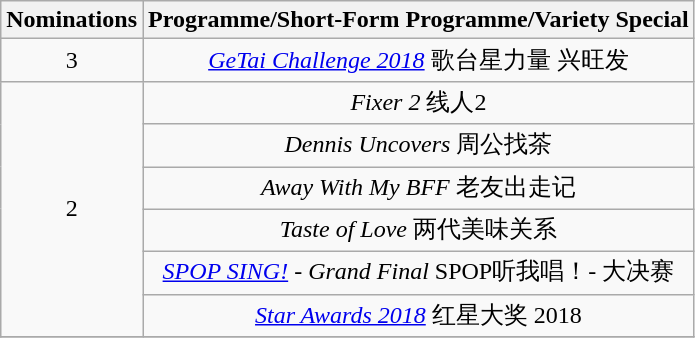<table class="wikitable plainrowheaders" style="text-align: center">
<tr>
<th scope="col" style="width:55px;">Nominations</th>
<th scope="col" style="text-align:center;">Programme/Short-Form Programme/Variety Special</th>
</tr>
<tr>
<td rowspan="1"; scope=row style="text-align:center">3</td>
<td><em><a href='#'>GeTai Challenge 2018</a></em> 歌台星力量 兴旺发</td>
</tr>
<tr>
<td rowspan="6"; scope=row style="text-align:center">2</td>
<td><em>Fixer 2</em> 线人2</td>
</tr>
<tr>
<td><em>Dennis Uncovers</em> 周公找茶</td>
</tr>
<tr>
<td><em>Away With My BFF</em> 老友出走记</td>
</tr>
<tr>
<td><em>Taste of Love</em> 两代美味关系</td>
</tr>
<tr>
<td><em><a href='#'>SPOP SING!</a> - Grand Final</em> SPOP听我唱！- 大决赛</td>
</tr>
<tr>
<td><em><a href='#'>Star Awards 2018</a></em> 红星大奖 2018</td>
</tr>
<tr>
</tr>
</table>
